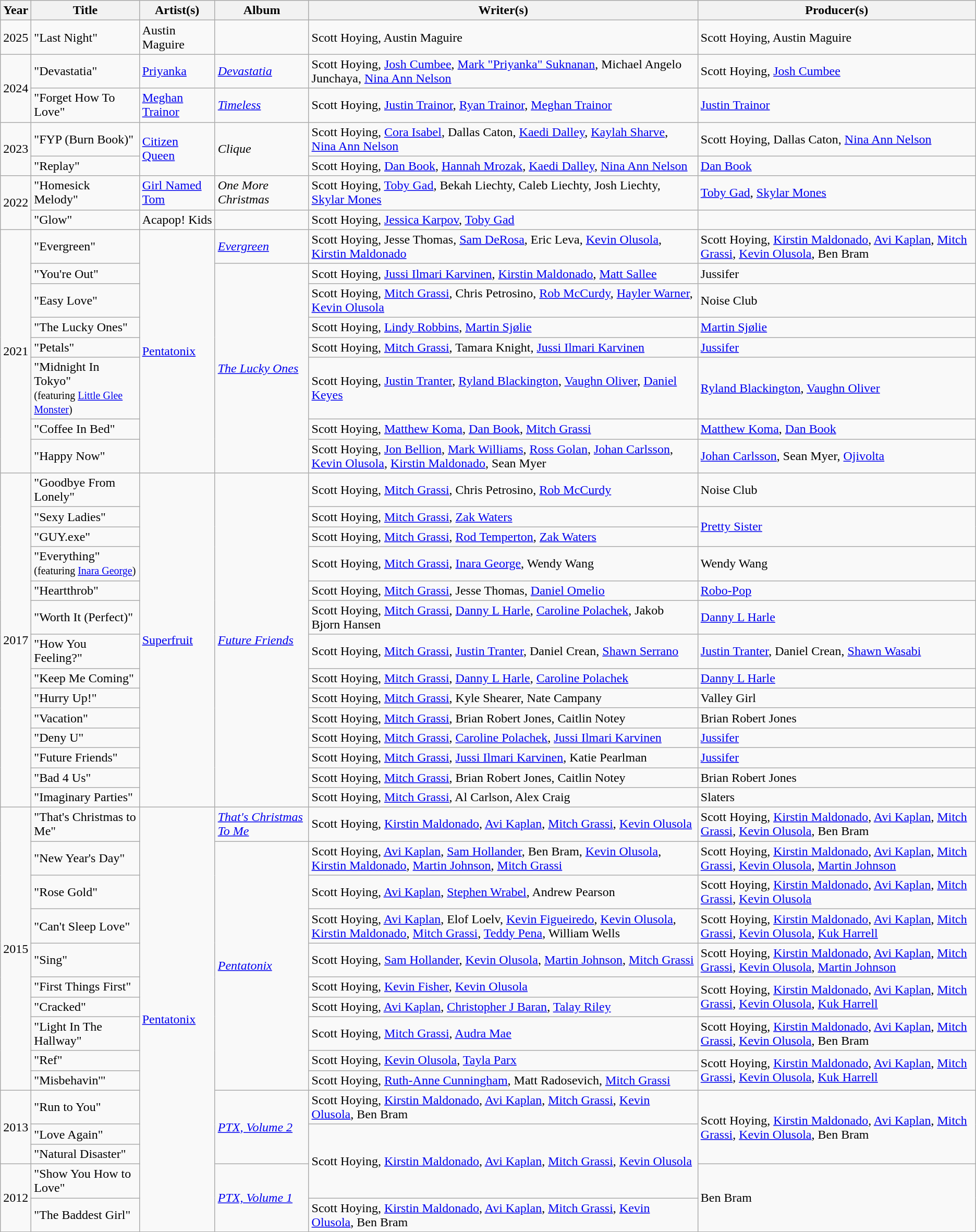<table class="wikitable plainrowheaders" style="text-align:left;">
<tr>
<th>Year</th>
<th>Title</th>
<th>Artist(s)</th>
<th>Album</th>
<th>Writer(s)</th>
<th>Producer(s)</th>
</tr>
<tr>
<td>2025</td>
<td>"Last Night"</td>
<td>Austin Maguire</td>
<td></td>
<td>Scott Hoying, Austin Maguire</td>
<td>Scott Hoying, Austin Maguire</td>
</tr>
<tr>
<td rowspan="2">2024</td>
<td>"Devastatia"</td>
<td><a href='#'>Priyanka</a></td>
<td><em><a href='#'>Devastatia</a></em></td>
<td>Scott Hoying, <a href='#'>Josh Cumbee</a>, <a href='#'>Mark "Priyanka" Suknanan</a>, Michael Angelo Junchaya, <a href='#'>Nina Ann Nelson</a></td>
<td>Scott Hoying, <a href='#'>Josh Cumbee</a></td>
</tr>
<tr>
<td>"Forget How To Love"</td>
<td><a href='#'>Meghan Trainor</a></td>
<td><em><a href='#'>Timeless</a></em></td>
<td>Scott Hoying, <a href='#'>Justin Trainor</a>, <a href='#'>Ryan Trainor</a>, <a href='#'>Meghan Trainor</a></td>
<td><a href='#'>Justin Trainor</a></td>
</tr>
<tr>
<td rowspan="2">2023</td>
<td>"FYP (Burn Book)"</td>
<td rowspan="2"><a href='#'>Citizen Queen</a></td>
<td rowspan="2"><em>Clique</em></td>
<td>Scott Hoying, <a href='#'>Cora Isabel</a>, Dallas Caton, <a href='#'>Kaedi Dalley</a>, <a href='#'>Kaylah Sharve</a>, <a href='#'>Nina Ann Nelson</a></td>
<td>Scott Hoying, Dallas Caton, <a href='#'>Nina Ann Nelson</a></td>
</tr>
<tr>
<td>"Replay"</td>
<td>Scott Hoying, <a href='#'>Dan Book</a>, <a href='#'>Hannah Mrozak</a>, <a href='#'>Kaedi Dalley</a>, <a href='#'>Nina Ann Nelson</a></td>
<td><a href='#'>Dan Book</a></td>
</tr>
<tr>
<td rowspan="2">2022</td>
<td>"Homesick Melody"</td>
<td><a href='#'>Girl Named Tom</a></td>
<td><em>One More Christmas</em></td>
<td>Scott Hoying, <a href='#'>Toby Gad</a>, Bekah Liechty, Caleb Liechty, Josh Liechty, <a href='#'>Skylar Mones</a></td>
<td><a href='#'>Toby Gad</a>, <a href='#'>Skylar Mones</a></td>
</tr>
<tr>
<td>"Glow"</td>
<td>Acapop! Kids</td>
<td></td>
<td>Scott Hoying, <a href='#'>Jessica Karpov</a>, <a href='#'>Toby Gad</a></td>
<td></td>
</tr>
<tr>
<td rowspan="8">2021</td>
<td>"Evergreen"</td>
<td rowspan="8"><a href='#'>Pentatonix</a></td>
<td><a href='#'><em>Evergreen</em></a></td>
<td>Scott Hoying, Jesse Thomas, <a href='#'>Sam DeRosa</a>, Eric Leva, <a href='#'>Kevin Olusola</a>, <a href='#'>Kirstin Maldonado</a></td>
<td>Scott Hoying, <a href='#'>Kirstin Maldonado</a>, <a href='#'>Avi Kaplan</a>, <a href='#'>Mitch Grassi</a>, <a href='#'>Kevin Olusola</a>, Ben Bram</td>
</tr>
<tr>
<td>"You're Out"</td>
<td rowspan="7"><a href='#'><em>The Lucky Ones</em></a></td>
<td>Scott Hoying, <a href='#'>Jussi Ilmari Karvinen</a>, <a href='#'>Kirstin Maldonado</a>, <a href='#'>Matt Sallee</a></td>
<td>Jussifer</td>
</tr>
<tr>
<td>"Easy Love"</td>
<td>Scott Hoying, <a href='#'>Mitch Grassi</a>, Chris Petrosino, <a href='#'>Rob McCurdy</a>, <a href='#'>Hayler Warner</a>, <a href='#'>Kevin Olusola</a></td>
<td>Noise Club</td>
</tr>
<tr>
<td>"The Lucky Ones"</td>
<td>Scott Hoying, <a href='#'>Lindy Robbins</a>, <a href='#'>Martin Sjølie</a></td>
<td><a href='#'>Martin Sjølie</a></td>
</tr>
<tr>
<td>"Petals"</td>
<td>Scott Hoying, <a href='#'>Mitch Grassi</a>, Tamara Knight, <a href='#'>Jussi Ilmari Karvinen</a></td>
<td><a href='#'>Jussifer</a></td>
</tr>
<tr>
<td>"Midnight In Tokyo"<br><small>(featuring <a href='#'>Little Glee Monster</a>)</small></td>
<td>Scott Hoying, <a href='#'>Justin Tranter</a>, <a href='#'>Ryland Blackington</a>, <a href='#'>Vaughn Oliver</a>, <a href='#'>Daniel Keyes</a></td>
<td><a href='#'>Ryland Blackington</a>, <a href='#'>Vaughn Oliver</a></td>
</tr>
<tr>
<td>"Coffee In Bed"</td>
<td>Scott Hoying, <a href='#'>Matthew Koma</a>, <a href='#'>Dan Book</a>, <a href='#'>Mitch Grassi</a></td>
<td><a href='#'>Matthew Koma</a>, <a href='#'>Dan Book</a></td>
</tr>
<tr>
<td>"Happy Now"</td>
<td>Scott Hoying, <a href='#'>Jon Bellion</a>, <a href='#'>Mark Williams</a>, <a href='#'>Ross Golan</a>, <a href='#'>Johan Carlsson</a>, <a href='#'>Kevin Olusola</a>, <a href='#'>Kirstin Maldonado</a>, Sean Myer</td>
<td><a href='#'>Johan Carlsson</a>, Sean Myer, <a href='#'>Ojivolta</a></td>
</tr>
<tr>
<td rowspan="14">2017</td>
<td>"Goodbye From Lonely"</td>
<td rowspan="14"><a href='#'>Superfruit</a></td>
<td rowspan="14"><em><a href='#'>Future Friends</a></em></td>
<td>Scott Hoying, <a href='#'>Mitch Grassi</a>, Chris Petrosino, <a href='#'>Rob McCurdy</a></td>
<td>Noise Club</td>
</tr>
<tr>
<td>"Sexy Ladies"</td>
<td>Scott Hoying, <a href='#'>Mitch Grassi</a>, <a href='#'>Zak Waters</a></td>
<td rowspan="2"><a href='#'>Pretty Sister</a></td>
</tr>
<tr>
<td>"GUY.exe"</td>
<td>Scott Hoying, <a href='#'>Mitch Grassi</a>, <a href='#'>Rod Temperton</a>, <a href='#'>Zak Waters</a></td>
</tr>
<tr>
<td>"Everything"<br><small>(featuring <a href='#'>Inara George</a>)</small></td>
<td>Scott Hoying, <a href='#'>Mitch Grassi</a>, <a href='#'>Inara George</a>, Wendy Wang</td>
<td>Wendy Wang</td>
</tr>
<tr>
<td>"Heartthrob"</td>
<td>Scott Hoying, <a href='#'>Mitch Grassi</a>, Jesse Thomas, <a href='#'>Daniel Omelio</a></td>
<td><a href='#'>Robo-Pop</a></td>
</tr>
<tr>
<td>"Worth It (Perfect)"</td>
<td>Scott Hoying, <a href='#'>Mitch Grassi</a>, <a href='#'>Danny L Harle</a>, <a href='#'>Caroline Polachek</a>, Jakob Bjorn Hansen</td>
<td><a href='#'>Danny L Harle</a></td>
</tr>
<tr>
<td>"How You Feeling?"</td>
<td>Scott Hoying, <a href='#'>Mitch Grassi</a>, <a href='#'>Justin Tranter</a>, Daniel Crean, <a href='#'>Shawn Serrano</a></td>
<td><a href='#'>Justin Tranter</a>, Daniel Crean, <a href='#'>Shawn Wasabi</a></td>
</tr>
<tr>
<td>"Keep Me Coming"</td>
<td>Scott Hoying, <a href='#'>Mitch Grassi</a>, <a href='#'>Danny L Harle</a>, <a href='#'>Caroline Polachek</a></td>
<td><a href='#'>Danny L Harle</a></td>
</tr>
<tr>
<td>"Hurry Up!"</td>
<td>Scott Hoying, <a href='#'>Mitch Grassi</a>, Kyle Shearer, Nate Campany</td>
<td>Valley Girl</td>
</tr>
<tr>
<td>"Vacation"</td>
<td>Scott Hoying, <a href='#'>Mitch Grassi</a>, Brian Robert Jones, Caitlin Notey</td>
<td>Brian Robert Jones</td>
</tr>
<tr>
<td>"Deny U"</td>
<td>Scott Hoying, <a href='#'>Mitch Grassi</a>, <a href='#'>Caroline Polachek</a>, <a href='#'>Jussi Ilmari Karvinen</a></td>
<td><a href='#'>Jussifer</a></td>
</tr>
<tr>
<td>"Future Friends"</td>
<td>Scott Hoying, <a href='#'>Mitch Grassi</a>, <a href='#'>Jussi Ilmari Karvinen</a>, Katie Pearlman</td>
<td><a href='#'>Jussifer</a></td>
</tr>
<tr>
<td>"Bad 4 Us"</td>
<td>Scott Hoying, <a href='#'>Mitch Grassi</a>, Brian Robert Jones, Caitlin Notey</td>
<td>Brian Robert Jones</td>
</tr>
<tr>
<td>"Imaginary Parties"</td>
<td>Scott Hoying, <a href='#'>Mitch Grassi</a>, Al Carlson, Alex Craig</td>
<td>Slaters</td>
</tr>
<tr>
<td rowspan="10">2015</td>
<td>"That's Christmas to Me"</td>
<td rowspan="15"><a href='#'>Pentatonix</a></td>
<td><em><a href='#'>That's Christmas To Me</a></em></td>
<td>Scott Hoying, <a href='#'>Kirstin Maldonado</a>, <a href='#'>Avi Kaplan</a>, <a href='#'>Mitch Grassi</a>, <a href='#'>Kevin Olusola</a></td>
<td>Scott Hoying, <a href='#'>Kirstin Maldonado</a>, <a href='#'>Avi Kaplan</a>, <a href='#'>Mitch Grassi</a>, <a href='#'>Kevin Olusola</a>, Ben Bram</td>
</tr>
<tr>
<td>"New Year's Day"</td>
<td rowspan="9"><a href='#'><em>Pentatonix</em></a></td>
<td>Scott Hoying, <a href='#'>Avi Kaplan</a>, <a href='#'>Sam Hollander</a>, Ben Bram, <a href='#'>Kevin Olusola</a>, <a href='#'>Kirstin Maldonado</a>, <a href='#'>Martin Johnson</a>, <a href='#'>Mitch Grassi</a></td>
<td>Scott Hoying, <a href='#'>Kirstin Maldonado</a>, <a href='#'>Avi Kaplan</a>, <a href='#'>Mitch Grassi</a>, <a href='#'>Kevin Olusola</a>, <a href='#'>Martin Johnson</a></td>
</tr>
<tr>
<td>"Rose Gold"</td>
<td>Scott Hoying, <a href='#'>Avi Kaplan</a>, <a href='#'>Stephen Wrabel</a>, Andrew Pearson</td>
<td>Scott Hoying, <a href='#'>Kirstin Maldonado</a>, <a href='#'>Avi Kaplan</a>, <a href='#'>Mitch Grassi</a>, <a href='#'>Kevin Olusola</a></td>
</tr>
<tr>
<td>"Can't Sleep Love"</td>
<td>Scott Hoying, <a href='#'>Avi Kaplan</a>, Elof Loelv, <a href='#'>Kevin Figueiredo</a>, <a href='#'>Kevin Olusola</a>, <a href='#'>Kirstin Maldonado</a>, <a href='#'>Mitch Grassi</a>, <a href='#'>Teddy Pena</a>, William Wells</td>
<td>Scott Hoying, <a href='#'>Kirstin Maldonado</a>, <a href='#'>Avi Kaplan</a>, <a href='#'>Mitch Grassi</a>, <a href='#'>Kevin Olusola</a>, <a href='#'>Kuk Harrell</a></td>
</tr>
<tr>
<td>"Sing"</td>
<td>Scott Hoying, <a href='#'>Sam Hollander</a>, <a href='#'>Kevin Olusola</a>, <a href='#'>Martin Johnson</a>, <a href='#'>Mitch Grassi</a></td>
<td>Scott Hoying, <a href='#'>Kirstin Maldonado</a>, <a href='#'>Avi Kaplan</a>, <a href='#'>Mitch Grassi</a>, <a href='#'>Kevin Olusola</a>, <a href='#'>Martin Johnson</a></td>
</tr>
<tr>
<td>"First Things First"</td>
<td>Scott Hoying, <a href='#'>Kevin Fisher</a>, <a href='#'>Kevin Olusola</a></td>
<td rowspan="2">Scott Hoying, <a href='#'>Kirstin Maldonado</a>, <a href='#'>Avi Kaplan</a>, <a href='#'>Mitch Grassi</a>, <a href='#'>Kevin Olusola</a>, <a href='#'>Kuk Harrell</a></td>
</tr>
<tr>
<td>"Cracked"</td>
<td>Scott Hoying, <a href='#'>Avi Kaplan</a>, <a href='#'>Christopher J Baran</a>, <a href='#'>Talay Riley</a></td>
</tr>
<tr>
<td>"Light In The Hallway"</td>
<td>Scott Hoying, <a href='#'>Mitch Grassi</a>, <a href='#'>Audra Mae</a></td>
<td>Scott Hoying, <a href='#'>Kirstin Maldonado</a>, <a href='#'>Avi Kaplan</a>, <a href='#'>Mitch Grassi</a>, <a href='#'>Kevin Olusola</a>, Ben Bram</td>
</tr>
<tr>
<td>"Ref"</td>
<td>Scott Hoying, <a href='#'>Kevin Olusola</a>, <a href='#'>Tayla Parx</a></td>
<td rowspan="2">Scott Hoying, <a href='#'>Kirstin Maldonado</a>, <a href='#'>Avi Kaplan</a>, <a href='#'>Mitch Grassi</a>, <a href='#'>Kevin Olusola</a>, <a href='#'>Kuk Harrell</a></td>
</tr>
<tr>
<td>"Misbehavin'"</td>
<td>Scott Hoying, <a href='#'>Ruth-Anne Cunningham</a>, Matt Radosevich, <a href='#'>Mitch Grassi</a></td>
</tr>
<tr>
<td rowspan="3">2013</td>
<td>"Run to You"</td>
<td rowspan="3"><a href='#'><em>PTX, Volume 2</em></a></td>
<td>Scott Hoying, <a href='#'>Kirstin Maldonado</a>, <a href='#'>Avi Kaplan</a>, <a href='#'>Mitch Grassi</a>, <a href='#'>Kevin Olusola</a>, Ben Bram</td>
<td rowspan="3">Scott Hoying, <a href='#'>Kirstin Maldonado</a>, <a href='#'>Avi Kaplan</a>, <a href='#'>Mitch Grassi</a>, <a href='#'>Kevin Olusola</a>, Ben Bram</td>
</tr>
<tr>
<td>"Love Again"</td>
<td rowspan="3">Scott Hoying, <a href='#'>Kirstin Maldonado</a>, <a href='#'>Avi Kaplan</a>, <a href='#'>Mitch Grassi</a>, <a href='#'>Kevin Olusola</a></td>
</tr>
<tr>
<td>"Natural Disaster"</td>
</tr>
<tr>
<td rowspan="2">2012</td>
<td>"Show You How to Love"</td>
<td rowspan="2"><a href='#'><em>PTX, Volume 1</em></a></td>
<td rowspan="2">Ben Bram</td>
</tr>
<tr>
<td>"The Baddest Girl"</td>
<td>Scott Hoying, <a href='#'>Kirstin Maldonado</a>, <a href='#'>Avi Kaplan</a>, <a href='#'>Mitch Grassi</a>, <a href='#'>Kevin Olusola</a>, Ben Bram</td>
</tr>
</table>
